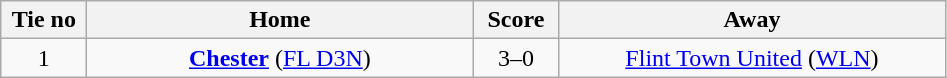<table class="wikitable" style="text-align:center">
<tr>
<th width=50>Tie no</th>
<th width=250>Home</th>
<th width=50>Score</th>
<th width=250>Away</th>
</tr>
<tr>
<td>1</td>
<td><strong><a href='#'>Chester</a></strong> (<a href='#'>FL D3N</a>)</td>
<td>3–0</td>
<td><a href='#'>Flint Town United</a> (<a href='#'>WLN</a>)</td>
</tr>
</table>
